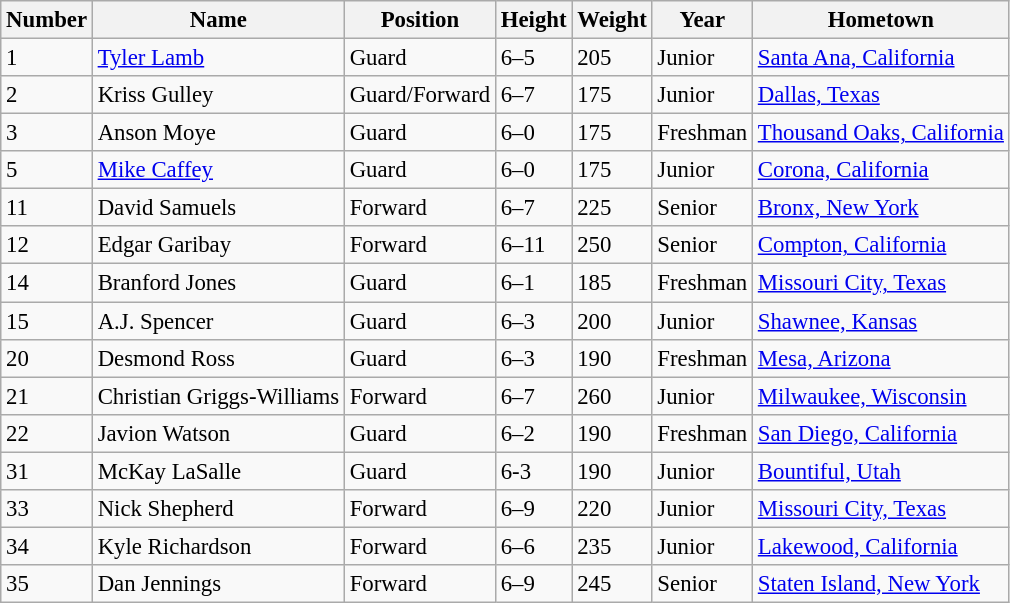<table class="wikitable sortable" style="font-size: 95%;">
<tr>
<th>Number</th>
<th>Name</th>
<th>Position</th>
<th>Height</th>
<th>Weight</th>
<th>Year</th>
<th>Hometown</th>
</tr>
<tr>
<td>1</td>
<td><a href='#'>Tyler Lamb</a></td>
<td>Guard</td>
<td>6–5</td>
<td>205</td>
<td>Junior</td>
<td><a href='#'>Santa Ana, California</a></td>
</tr>
<tr>
<td>2</td>
<td>Kriss Gulley</td>
<td>Guard/Forward</td>
<td>6–7</td>
<td>175</td>
<td>Junior</td>
<td><a href='#'>Dallas, Texas</a></td>
</tr>
<tr>
<td>3</td>
<td>Anson Moye</td>
<td>Guard</td>
<td>6–0</td>
<td>175</td>
<td>Freshman</td>
<td><a href='#'>Thousand Oaks, California</a></td>
</tr>
<tr>
<td>5</td>
<td><a href='#'>Mike Caffey</a></td>
<td>Guard</td>
<td>6–0</td>
<td>175</td>
<td>Junior</td>
<td><a href='#'>Corona, California</a></td>
</tr>
<tr>
<td>11</td>
<td>David Samuels</td>
<td>Forward</td>
<td>6–7</td>
<td>225</td>
<td>Senior</td>
<td><a href='#'>Bronx, New York</a></td>
</tr>
<tr>
<td>12</td>
<td>Edgar Garibay</td>
<td>Forward</td>
<td>6–11</td>
<td>250</td>
<td>Senior</td>
<td><a href='#'>Compton, California</a></td>
</tr>
<tr>
<td>14</td>
<td>Branford Jones</td>
<td>Guard</td>
<td>6–1</td>
<td>185</td>
<td>Freshman</td>
<td><a href='#'>Missouri City, Texas</a></td>
</tr>
<tr>
<td>15</td>
<td>A.J. Spencer</td>
<td>Guard</td>
<td>6–3</td>
<td>200</td>
<td>Junior</td>
<td><a href='#'>Shawnee, Kansas</a></td>
</tr>
<tr>
<td>20</td>
<td>Desmond Ross</td>
<td>Guard</td>
<td>6–3</td>
<td>190</td>
<td>Freshman</td>
<td><a href='#'>Mesa, Arizona</a></td>
</tr>
<tr>
<td>21</td>
<td>Christian Griggs-Williams</td>
<td>Forward</td>
<td>6–7</td>
<td>260</td>
<td>Junior</td>
<td><a href='#'>Milwaukee, Wisconsin</a></td>
</tr>
<tr>
<td>22</td>
<td>Javion Watson</td>
<td>Guard</td>
<td>6–2</td>
<td>190</td>
<td>Freshman</td>
<td><a href='#'>San Diego, California</a></td>
</tr>
<tr>
<td>31</td>
<td>McKay LaSalle</td>
<td>Guard</td>
<td>6-3</td>
<td>190</td>
<td>Junior</td>
<td><a href='#'>Bountiful, Utah</a></td>
</tr>
<tr>
<td>33</td>
<td>Nick Shepherd</td>
<td>Forward</td>
<td>6–9</td>
<td>220</td>
<td>Junior</td>
<td><a href='#'>Missouri City, Texas</a></td>
</tr>
<tr>
<td>34</td>
<td>Kyle Richardson</td>
<td>Forward</td>
<td>6–6</td>
<td>235</td>
<td>Junior</td>
<td><a href='#'>Lakewood, California</a></td>
</tr>
<tr>
<td>35</td>
<td>Dan Jennings</td>
<td>Forward</td>
<td>6–9</td>
<td>245</td>
<td>Senior</td>
<td><a href='#'>Staten Island, New York</a></td>
</tr>
</table>
